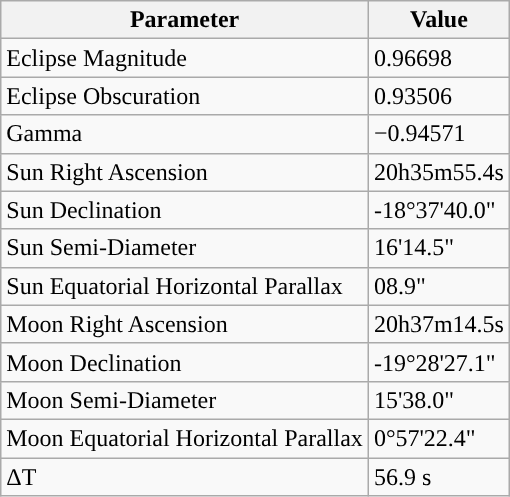<table class="wikitable">
<tr>
<th>Parameter</th>
<th>Value</th>
</tr>
<tr>
<td>Eclipse Magnitude</td>
<td>0.96698</td>
</tr>
<tr>
<td>Eclipse Obscuration</td>
<td>0.93506</td>
</tr>
<tr>
<td>Gamma</td>
<td>−0.94571</td>
</tr>
<tr>
<td>Sun Right Ascension</td>
<td>20h35m55.4s</td>
</tr>
<tr>
<td>Sun Declination</td>
<td>-18°37'40.0"</td>
</tr>
<tr>
<td>Sun Semi-Diameter</td>
<td>16'14.5"</td>
</tr>
<tr>
<td>Sun Equatorial Horizontal Parallax</td>
<td>08.9"</td>
</tr>
<tr>
<td>Moon Right Ascension</td>
<td>20h37m14.5s</td>
</tr>
<tr>
<td>Moon Declination</td>
<td>-19°28'27.1"</td>
</tr>
<tr>
<td>Moon Semi-Diameter</td>
<td>15'38.0"</td>
</tr>
<tr>
<td>Moon Equatorial Horizontal Parallax</td>
<td>0°57'22.4"</td>
</tr>
<tr>
<td>ΔT</td>
<td>56.9 s</td>
</tr>
</table>
